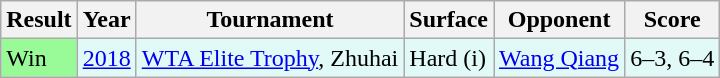<table class="sortable wikitable">
<tr>
<th>Result</th>
<th>Year</th>
<th>Tournament</th>
<th>Surface</th>
<th>Opponent</th>
<th class="unsortable">Score</th>
</tr>
<tr bgcolor=E2FAF7>
<td bgcolor=98FB98>Win</td>
<td><a href='#'>2018</a></td>
<td><a href='#'>WTA Elite Trophy</a>, Zhuhai</td>
<td>Hard (i)</td>
<td> <a href='#'>Wang Qiang</a></td>
<td>6–3, 6–4</td>
</tr>
</table>
